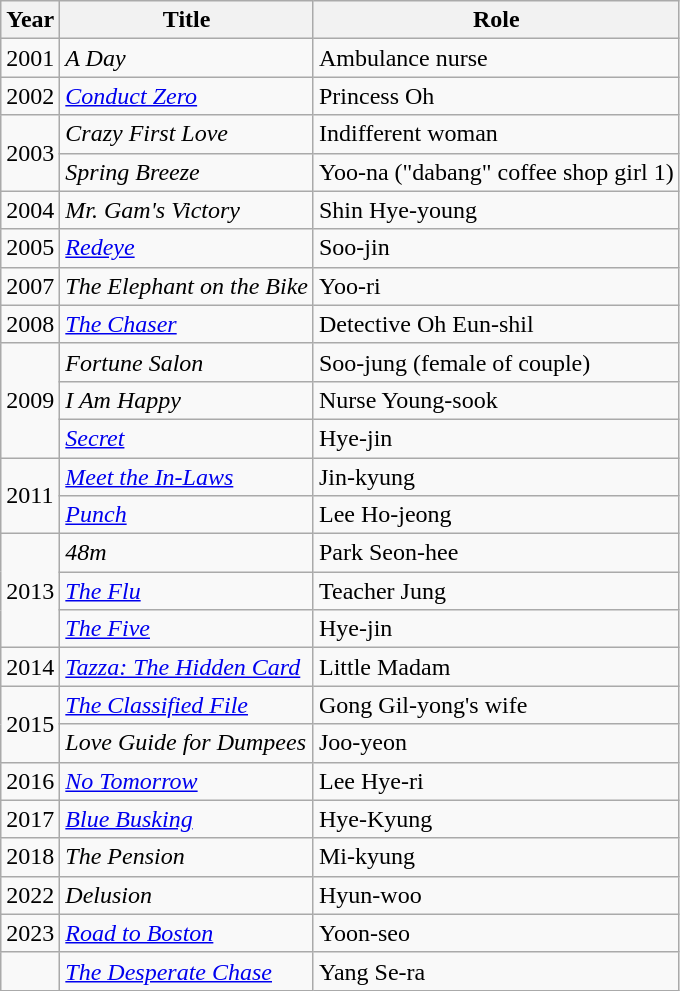<table class="wikitable">
<tr>
<th>Year</th>
<th>Title</th>
<th>Role</th>
</tr>
<tr>
<td>2001</td>
<td><em>A Day</em></td>
<td>Ambulance nurse</td>
</tr>
<tr>
<td>2002</td>
<td><em><a href='#'>Conduct Zero</a></em></td>
<td>Princess Oh</td>
</tr>
<tr>
<td rowspan=2>2003</td>
<td><em>Crazy First Love</em></td>
<td>Indifferent woman</td>
</tr>
<tr>
<td><em>Spring Breeze</em></td>
<td>Yoo-na ("dabang" coffee shop girl 1)</td>
</tr>
<tr>
<td>2004</td>
<td><em>Mr. Gam's Victory</em> </td>
<td>Shin Hye-young</td>
</tr>
<tr>
<td>2005</td>
<td><em><a href='#'>Redeye</a></em></td>
<td>Soo-jin</td>
</tr>
<tr>
<td>2007</td>
<td><em>The Elephant on the Bike</em></td>
<td>Yoo-ri</td>
</tr>
<tr>
<td>2008</td>
<td><em><a href='#'>The Chaser</a></em></td>
<td>Detective Oh Eun-shil</td>
</tr>
<tr>
<td rowspan=3>2009</td>
<td><em>Fortune Salon</em></td>
<td>Soo-jung (female of couple)</td>
</tr>
<tr>
<td><em>I Am Happy</em></td>
<td>Nurse Young-sook</td>
</tr>
<tr>
<td><em><a href='#'>Secret</a></em></td>
<td>Hye-jin</td>
</tr>
<tr>
<td rowspan=2>2011</td>
<td><em><a href='#'>Meet the In-Laws</a></em></td>
<td>Jin-kyung</td>
</tr>
<tr>
<td><em><a href='#'>Punch</a></em></td>
<td>Lee Ho-jeong</td>
</tr>
<tr>
<td rowspan=3>2013</td>
<td><em>48m</em></td>
<td>Park Seon-hee</td>
</tr>
<tr>
<td><em><a href='#'>The Flu</a></em></td>
<td>Teacher Jung</td>
</tr>
<tr>
<td><em><a href='#'>The Five</a></em></td>
<td>Hye-jin</td>
</tr>
<tr>
<td>2014</td>
<td><em><a href='#'>Tazza: The Hidden Card</a></em></td>
<td>Little Madam</td>
</tr>
<tr>
<td rowspan=2>2015</td>
<td><em><a href='#'>The Classified File</a></em></td>
<td>Gong Gil-yong's wife</td>
</tr>
<tr>
<td><em>Love Guide for Dumpees</em></td>
<td>Joo-yeon</td>
</tr>
<tr>
<td>2016</td>
<td><em><a href='#'>No Tomorrow</a></em></td>
<td>Lee Hye-ri</td>
</tr>
<tr>
<td>2017</td>
<td><em><a href='#'>Blue Busking</a></em></td>
<td>Hye-Kyung</td>
</tr>
<tr>
<td>2018</td>
<td><em>The Pension</em></td>
<td>Mi-kyung</td>
</tr>
<tr>
<td rowspan=1>2022</td>
<td><em>Delusion</em></td>
<td>Hyun-woo</td>
</tr>
<tr>
<td>2023</td>
<td><em><a href='#'>Road to Boston</a></em></td>
<td>Yoon-seo</td>
</tr>
<tr>
<td></td>
<td><em><a href='#'>The Desperate Chase</a></em></td>
<td>Yang Se-ra</td>
</tr>
</table>
